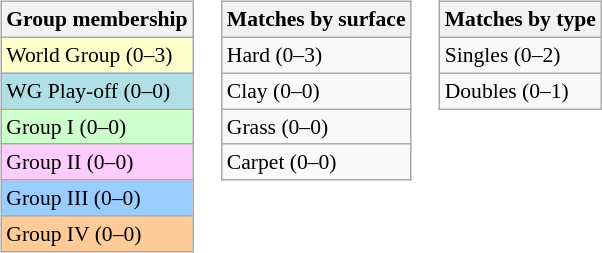<table>
<tr valign=top>
<td><br><table class=wikitable style=font-size:90%>
<tr>
<th>Group membership</th>
</tr>
<tr bgcolor=#FFFFCC>
<td>World Group (0–3)</td>
</tr>
<tr style="background:#B0E0E6;">
<td>WG Play-off (0–0)</td>
</tr>
<tr bgcolor=#CCFFCC>
<td>Group I (0–0)</td>
</tr>
<tr bgcolor=#FFCCFF>
<td>Group II (0–0)</td>
</tr>
<tr bgcolor=#99CCFF>
<td>Group III (0–0)</td>
</tr>
<tr bgcolor=#FFCC99>
<td>Group IV (0–0)</td>
</tr>
</table>
</td>
<td><br><table class=wikitable style=font-size:90%>
<tr>
<th>Matches by surface</th>
</tr>
<tr>
<td>Hard (0–3)</td>
</tr>
<tr>
<td>Clay (0–0)</td>
</tr>
<tr>
<td>Grass (0–0)</td>
</tr>
<tr>
<td>Carpet (0–0)</td>
</tr>
</table>
</td>
<td><br><table class=wikitable style=font-size:90%>
<tr>
<th>Matches by type</th>
</tr>
<tr>
<td>Singles (0–2)</td>
</tr>
<tr>
<td>Doubles (0–1)</td>
</tr>
</table>
</td>
</tr>
</table>
